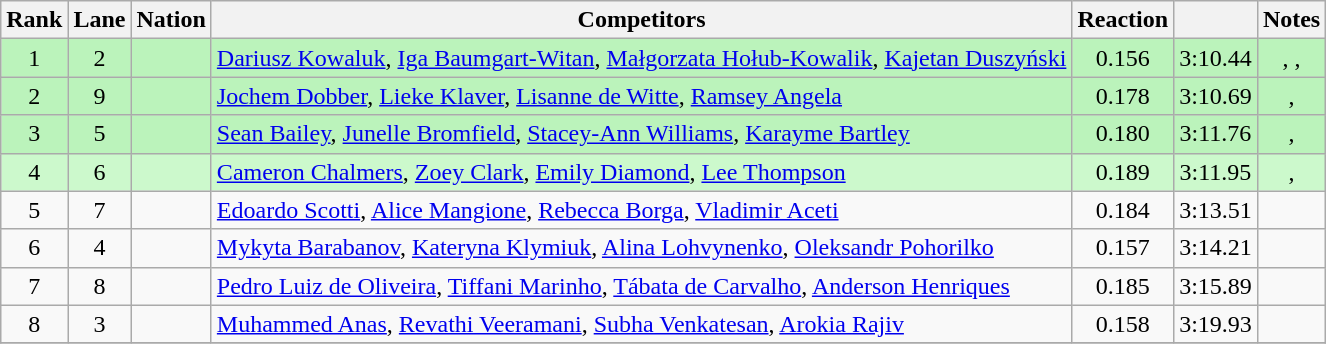<table class="wikitable sortable" style="text-align:center">
<tr>
<th scope="col">Rank</th>
<th scope="col">Lane</th>
<th scope="col">Nation</th>
<th scope="col">Competitors</th>
<th scope="col">Reaction</th>
<th scope="col"></th>
<th scope="col">Notes</th>
</tr>
<tr bgcolor=#bbf3bb>
<td>1</td>
<td>2</td>
<td style="text-align:left"></td>
<td style="text-align:left"><a href='#'>Dariusz Kowaluk</a>, <a href='#'>Iga Baumgart-Witan</a>, <a href='#'>Małgorzata Hołub-Kowalik</a>, <a href='#'>Kajetan Duszyński</a></td>
<td>0.156</td>
<td>3:10.44</td>
<td>, , </td>
</tr>
<tr bgcolor=#bbf3bb>
<td>2</td>
<td>9</td>
<td style="text-align:left"></td>
<td style="text-align:left"><a href='#'>Jochem Dobber</a>, <a href='#'>Lieke Klaver</a>, <a href='#'>Lisanne de Witte</a>, <a href='#'>Ramsey Angela</a></td>
<td>0.178</td>
<td>3:10.69</td>
<td>, </td>
</tr>
<tr bgcolor=#bbf3bb>
<td>3</td>
<td>5</td>
<td style="text-align:left"></td>
<td style="text-align:left"><a href='#'>Sean Bailey</a>, <a href='#'>Junelle Bromfield</a>, <a href='#'>Stacey-Ann Williams</a>, <a href='#'>Karayme Bartley</a></td>
<td>0.180</td>
<td>3:11.76</td>
<td>, </td>
</tr>
<tr bgcolor=ccf9cc>
<td>4</td>
<td>6</td>
<td style="text-align:left"></td>
<td style="text-align:left"><a href='#'>Cameron Chalmers</a>, <a href='#'>Zoey Clark</a>, <a href='#'>Emily Diamond</a>, <a href='#'>Lee Thompson</a></td>
<td>0.189</td>
<td>3:11.95</td>
<td>, </td>
</tr>
<tr>
<td>5</td>
<td>7</td>
<td style="text-align:left"></td>
<td style="text-align:left"><a href='#'>Edoardo Scotti</a>, <a href='#'>Alice Mangione</a>, <a href='#'>Rebecca Borga</a>, <a href='#'>Vladimir Aceti</a></td>
<td>0.184</td>
<td>3:13.51</td>
<td></td>
</tr>
<tr>
<td>6</td>
<td>4</td>
<td style="text-align:left"></td>
<td style="text-align:left"><a href='#'>Mykyta Barabanov</a>, <a href='#'>Kateryna Klymiuk</a>, <a href='#'>Alina Lohvynenko</a>, <a href='#'>Oleksandr Pohorilko</a></td>
<td>0.157</td>
<td>3:14.21</td>
<td></td>
</tr>
<tr>
<td>7</td>
<td>8</td>
<td style="text-align:left"></td>
<td style="text-align:left"><a href='#'>Pedro Luiz de Oliveira</a>, <a href='#'>Tiffani Marinho</a>, <a href='#'>Tábata de Carvalho</a>, <a href='#'>Anderson Henriques</a></td>
<td>0.185</td>
<td>3:15.89</td>
<td></td>
</tr>
<tr>
<td>8</td>
<td>3</td>
<td style="text-align:left"></td>
<td style="text-align:left"><a href='#'>Muhammed Anas</a>, <a href='#'>Revathi Veeramani</a>, <a href='#'>Subha Venkatesan</a>, <a href='#'>Arokia Rajiv</a></td>
<td>0.158</td>
<td>3:19.93</td>
<td></td>
</tr>
<tr>
</tr>
</table>
